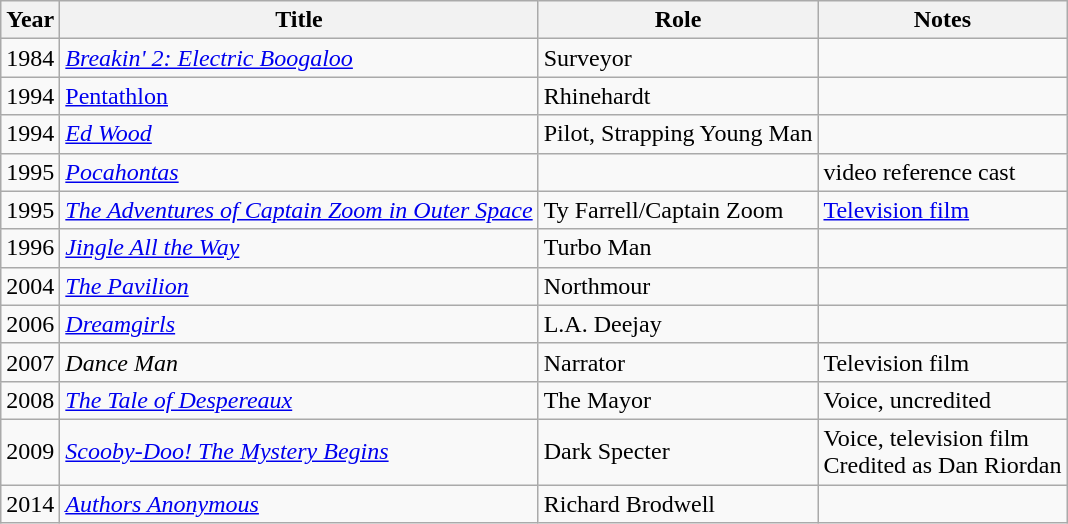<table class="wikitable sortable plainrowheaders" style="white-space:nowrap">
<tr>
<th>Year</th>
<th>Title</th>
<th>Role</th>
<th>Notes</th>
</tr>
<tr>
<td>1984</td>
<td><em><a href='#'>Breakin' 2: Electric Boogaloo</a></em></td>
<td>Surveyor</td>
<td></td>
</tr>
<tr>
<td>1994</td>
<td><a href='#'>Pentathlon</a></td>
<td>Rhinehardt</td>
<td></td>
</tr>
<tr>
<td>1994</td>
<td><em><a href='#'>Ed Wood</a></em></td>
<td>Pilot, Strapping Young Man</td>
<td></td>
</tr>
<tr>
<td>1995</td>
<td><em><a href='#'>Pocahontas</a></em></td>
<td></td>
<td>video reference cast</td>
</tr>
<tr>
<td>1995</td>
<td><em><a href='#'>The Adventures of Captain Zoom in Outer Space</a></em></td>
<td>Ty Farrell/Captain Zoom</td>
<td><a href='#'>Television film</a></td>
</tr>
<tr>
<td>1996</td>
<td><em><a href='#'>Jingle All the Way</a></em></td>
<td>Turbo Man</td>
<td></td>
</tr>
<tr>
<td>2004</td>
<td><em><a href='#'>The Pavilion</a></em></td>
<td>Northmour</td>
<td></td>
</tr>
<tr>
<td>2006</td>
<td><em><a href='#'>Dreamgirls</a></em></td>
<td>L.A. Deejay</td>
<td></td>
</tr>
<tr>
<td>2007</td>
<td><em>Dance Man</em></td>
<td>Narrator</td>
<td>Television film</td>
</tr>
<tr>
<td>2008</td>
<td><em><a href='#'>The Tale of Despereaux</a></em></td>
<td>The Mayor</td>
<td>Voice, uncredited</td>
</tr>
<tr>
<td>2009</td>
<td><em><a href='#'>Scooby-Doo! The Mystery Begins</a></em></td>
<td>Dark Specter</td>
<td>Voice, television film<br>Credited as Dan Riordan</td>
</tr>
<tr>
<td>2014</td>
<td><em><a href='#'>Authors Anonymous</a></em></td>
<td>Richard Brodwell</td>
<td></td>
</tr>
</table>
